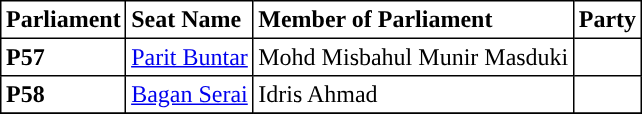<table class="toccolours sortable" border="1" cellpadding="3" style="border-collapse:collapse; text-align: left;">
<tr>
<th align="center">Parliament</th>
<th>Seat Name</th>
<th>Member of Parliament</th>
<th>Party</th>
</tr>
<tr>
<th align="left">P57</th>
<td><a href='#'>Parit Buntar</a></td>
<td>Mohd Misbahul Munir Masduki</td>
<td></td>
</tr>
<tr>
<th align="left">P58</th>
<td><a href='#'>Bagan Serai</a></td>
<td>Idris Ahmad</td>
<td></td>
</tr>
<tr>
</tr>
</table>
